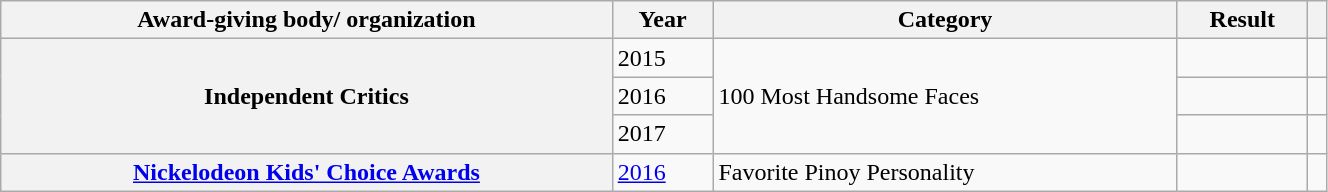<table class="wikitable sortable plainrowheaders" style="width:70%;">
<tr>
<th scope="col">Award-giving body/ organization</th>
<th scope="col">Year</th>
<th scope="col">Category</th>
<th scope="col">Result</th>
<th scope="col" class="unsortable"></th>
</tr>
<tr>
<th scope="row" rowspan="3">Independent Critics</th>
<td rowspan="1">2015</td>
<td rowspan="3">100 Most Handsome Faces</td>
<td></td>
<td></td>
</tr>
<tr>
<td rowspan="1">2016</td>
<td></td>
<td></td>
</tr>
<tr>
<td rowspan="1">2017</td>
<td></td>
<td></td>
</tr>
<tr>
<th scope="row" rowspan=1><a href='#'>Nickelodeon Kids' Choice Awards</a></th>
<td rowspan="1"><a href='#'>2016</a></td>
<td rowspan="1">Favorite Pinoy Personality</td>
<td></td>
<td rowspan="1"></td>
</tr>
</table>
